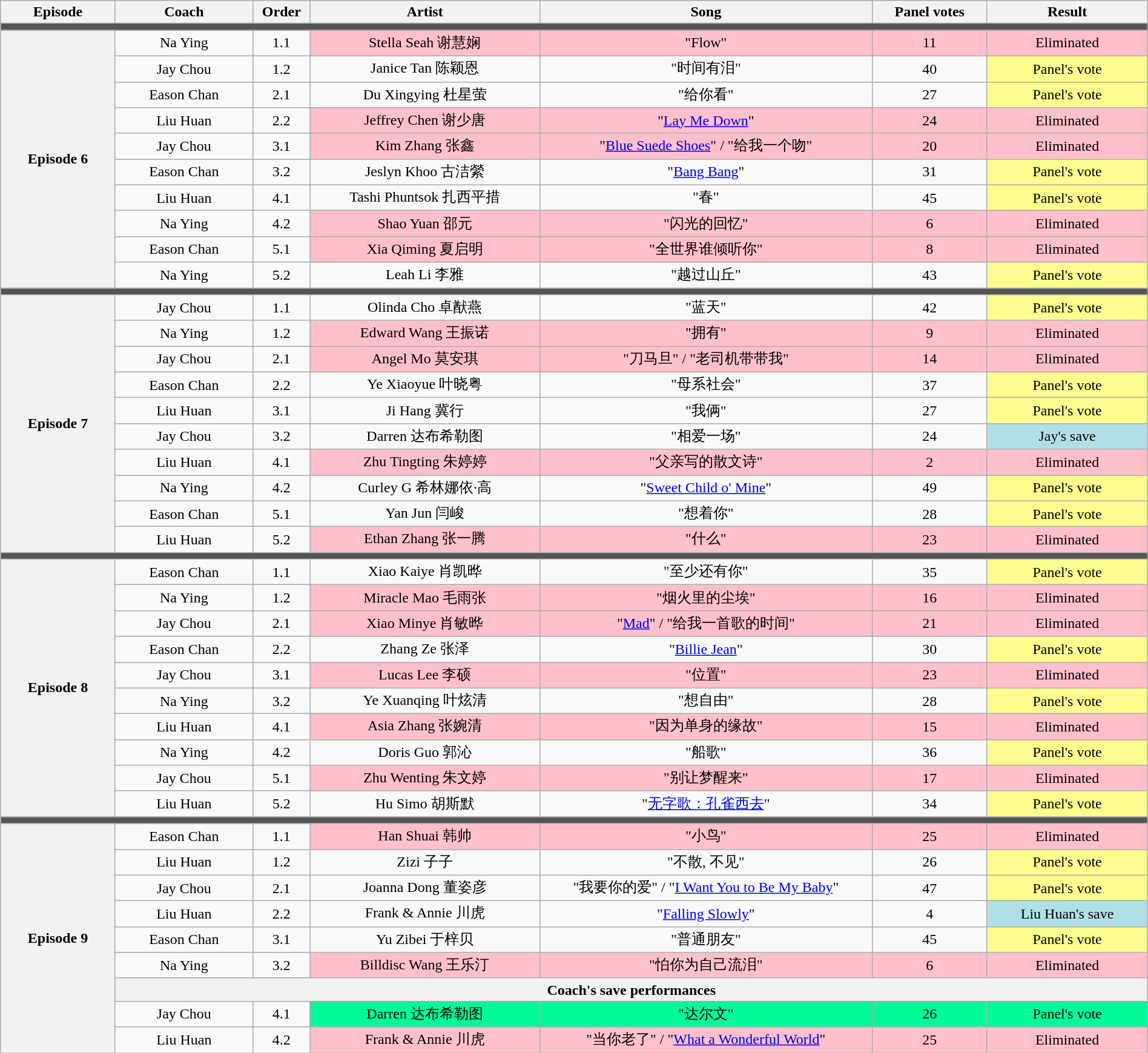<table class="wikitable" style="text-align:center; width:100%;">
<tr>
<th style="width:10%;">Episode</th>
<th style="width:12%;">Coach</th>
<th style="width:05%;">Order</th>
<th style="width:20%;">Artist</th>
<th style="width:29%;">Song</th>
<th style="width:10%;">Panel votes</th>
<th style="width:14%;">Result</th>
</tr>
<tr>
<td colspan="7" style="background:#555;"></td>
</tr>
<tr>
<th rowspan="10" scope="row">Episode 6<br><small></small></th>
<td>Na Ying</td>
<td>1.1</td>
<td style="background:pink;">Stella Seah 谢慧娴</td>
<td style="background:pink;">"Flow"</td>
<td style="background:pink;">11</td>
<td style="background:pink;">Eliminated</td>
</tr>
<tr>
<td>Jay Chou</td>
<td>1.2</td>
<td>Janice Tan 陈颖恩</td>
<td>"时间有泪"</td>
<td>40</td>
<td style="background:#fdfc8f;">Panel's vote</td>
</tr>
<tr>
<td>Eason Chan</td>
<td>2.1</td>
<td>Du Xingying 杜星萤</td>
<td>"给你看"</td>
<td>27</td>
<td style="background:#fdfc8f;">Panel's vote</td>
</tr>
<tr>
<td>Liu Huan</td>
<td>2.2</td>
<td style="background:pink;">Jeffrey Chen 谢少唐</td>
<td style="background:pink;">"<a href='#'>Lay Me Down</a>"</td>
<td style="background:pink;">24</td>
<td style="background:pink;">Eliminated</td>
</tr>
<tr>
<td>Jay Chou</td>
<td>3.1</td>
<td style="background:pink;">Kim Zhang 张鑫</td>
<td style="background:pink;">"<a href='#'>Blue Suede Shoes</a>" / "给我一个吻"</td>
<td style="background:pink;">20</td>
<td style="background:pink;">Eliminated</td>
</tr>
<tr>
<td>Eason Chan</td>
<td>3.2</td>
<td>Jeslyn Khoo 古洁縈</td>
<td>"<a href='#'>Bang Bang</a>"</td>
<td>31</td>
<td style="background:#fdfc8f;">Panel's vote</td>
</tr>
<tr>
<td>Liu Huan</td>
<td>4.1</td>
<td>Tashi Phuntsok 扎西平措</td>
<td>"春"</td>
<td>45</td>
<td style="background:#fdfc8f;">Panel's vote</td>
</tr>
<tr>
<td>Na Ying</td>
<td>4.2</td>
<td style="background:pink;">Shao Yuan 邵元</td>
<td style="background:pink;">"闪光的回忆"</td>
<td style="background:pink;">6</td>
<td style="background:pink;">Eliminated</td>
</tr>
<tr>
<td>Eason Chan</td>
<td>5.1</td>
<td style="background:pink;">Xia Qiming 夏启明</td>
<td style="background:pink;">"全世界谁倾听你"</td>
<td style="background:pink;">8</td>
<td style="background:pink;">Eliminated</td>
</tr>
<tr>
<td>Na Ying</td>
<td>5.2</td>
<td>Leah Li 李雅</td>
<td>"越过山丘"</td>
<td>43</td>
<td style="background:#fdfc8f;">Panel's vote</td>
</tr>
<tr>
<td colspan="7" style="background:#555;"></td>
</tr>
<tr>
<th rowspan="10" scope="row">Episode 7<br><small></small></th>
<td>Jay Chou</td>
<td>1.1</td>
<td>Olinda Cho 卓猷燕</td>
<td>"蓝天"</td>
<td>42</td>
<td style="background:#fdfc8f;">Panel's vote</td>
</tr>
<tr>
<td>Na Ying</td>
<td>1.2</td>
<td style="background:pink;">Edward Wang 王振诺</td>
<td style="background:pink;">"拥有"</td>
<td style="background:pink;">9</td>
<td style="background:pink;">Eliminated</td>
</tr>
<tr>
<td>Jay Chou</td>
<td>2.1</td>
<td style="background:pink;">Angel Mo 莫安琪</td>
<td style="background:pink;">"刀马旦" / "老司机带带我"</td>
<td style="background:pink;">14</td>
<td style="background:pink;">Eliminated</td>
</tr>
<tr>
<td>Eason Chan</td>
<td>2.2</td>
<td>Ye Xiaoyue 叶晓粤</td>
<td>"母系社会"</td>
<td>37</td>
<td style="background:#fdfc8f;">Panel's vote</td>
</tr>
<tr>
<td>Liu Huan</td>
<td>3.1</td>
<td>Ji Hang 冀行</td>
<td>"我俩"</td>
<td>27</td>
<td style="background:#fdfc8f;">Panel's vote</td>
</tr>
<tr>
<td>Jay Chou</td>
<td>3.2</td>
<td>Darren 达布希勒图</td>
<td>"相爱一场"</td>
<td>24</td>
<td style="background:#B0E0E6;">Jay's save</td>
</tr>
<tr>
<td>Liu Huan</td>
<td>4.1</td>
<td style="background:pink;">Zhu Tingting 朱婷婷</td>
<td style="background:pink;">"父亲写的散文诗"</td>
<td style="background:pink;">2</td>
<td style="background:pink;">Eliminated</td>
</tr>
<tr>
<td>Na Ying</td>
<td>4.2</td>
<td>Curley G 希林娜依·高</td>
<td>"<a href='#'>Sweet Child o' Mine</a>"</td>
<td>49</td>
<td style="background:#fdfc8f;">Panel's vote</td>
</tr>
<tr>
<td>Eason Chan</td>
<td>5.1</td>
<td>Yan Jun 闫峻</td>
<td>"想着你"</td>
<td>28</td>
<td style="background:#fdfc8f;">Panel's vote</td>
</tr>
<tr>
<td>Liu Huan</td>
<td>5.2</td>
<td style="background:pink;">Ethan Zhang 张一腾</td>
<td style="background:pink;">"什么"</td>
<td style="background:pink;">23</td>
<td style="background:pink;">Eliminated</td>
</tr>
<tr>
<td colspan="7" style="background:#555;"></td>
</tr>
<tr>
<th rowspan="10" scope="row">Episode 8<br><small></small></th>
<td>Eason Chan</td>
<td>1.1</td>
<td>Xiao Kaiye 肖凯晔</td>
<td>"至少还有你"</td>
<td>35</td>
<td style="background:#fdfc8f;">Panel's vote</td>
</tr>
<tr>
<td>Na Ying</td>
<td>1.2</td>
<td style="background:pink;">Miracle Mao 毛雨张</td>
<td style="background:pink;">"烟火里的尘埃"</td>
<td style="background:pink;">16</td>
<td style="background:pink;">Eliminated</td>
</tr>
<tr>
<td>Jay Chou</td>
<td>2.1</td>
<td style="background:pink;">Xiao Minye 肖敏晔</td>
<td style="background:pink;">"<a href='#'>Mad</a>" / "给我一首歌的时间"</td>
<td style="background:pink;">21</td>
<td style="background:pink;">Eliminated</td>
</tr>
<tr>
<td>Eason Chan</td>
<td>2.2</td>
<td>Zhang Ze 张泽</td>
<td>"<a href='#'>Billie Jean</a>"</td>
<td>30</td>
<td style="background:#fdfc8f;">Panel's vote</td>
</tr>
<tr>
<td>Jay Chou</td>
<td>3.1</td>
<td style="background:pink;">Lucas Lee 李硕</td>
<td style="background:pink;">"位置"</td>
<td style="background:pink;">23</td>
<td style="background:pink;">Eliminated</td>
</tr>
<tr>
<td>Na Ying</td>
<td>3.2</td>
<td>Ye Xuanqing 叶炫清</td>
<td>"想自由"</td>
<td>28</td>
<td style="background:#fdfc8f;">Panel's vote</td>
</tr>
<tr>
<td>Liu Huan</td>
<td>4.1</td>
<td style="background:pink;">Asia Zhang 张婉清</td>
<td style="background:pink;">"因为单身的缘故"</td>
<td style="background:pink;">15</td>
<td style="background:pink;">Eliminated</td>
</tr>
<tr>
<td>Na Ying</td>
<td>4.2</td>
<td>Doris Guo 郭沁</td>
<td>"船歌"</td>
<td>36</td>
<td style="background:#fdfc8f;">Panel's vote</td>
</tr>
<tr>
<td>Jay Chou</td>
<td>5.1</td>
<td style="background:pink;">Zhu Wenting 朱文婷</td>
<td style="background:pink;">"别让梦醒来"</td>
<td style="background:pink;">17</td>
<td style="background:pink;">Eliminated</td>
</tr>
<tr>
<td>Liu Huan</td>
<td>5.2</td>
<td>Hu Simo 胡斯默</td>
<td>"<a href='#'>无字歌：孔雀西去</a>"</td>
<td>34</td>
<td style="background:#fdfc8f;">Panel's vote</td>
</tr>
<tr>
<td colspan="7" style="background:#555;"></td>
</tr>
<tr>
<th rowspan="10" scope="row">Episode 9<br><small></small></th>
<td>Eason Chan</td>
<td>1.1</td>
<td style="background:pink;">Han Shuai 韩帅</td>
<td style="background:pink;">"小鸟"</td>
<td style="background:pink;">25</td>
<td style="background:pink;">Eliminated</td>
</tr>
<tr>
<td>Liu Huan</td>
<td>1.2</td>
<td>Zizi 子子</td>
<td>"不散, 不见"</td>
<td>26</td>
<td style="background:#fdfc8f;">Panel's vote</td>
</tr>
<tr>
<td>Jay Chou</td>
<td>2.1</td>
<td>Joanna Dong 董姿彦</td>
<td>"我要你的爱" / "<a href='#'>I Want You to Be My Baby</a>"</td>
<td>47</td>
<td style="background:#fdfc8f;">Panel's vote</td>
</tr>
<tr>
<td>Liu Huan</td>
<td>2.2</td>
<td>Frank & Annie 川虎</td>
<td>"<a href='#'>Falling Slowly</a>"</td>
<td>4</td>
<td style="background:#B0E0E6;">Liu Huan's save</td>
</tr>
<tr>
<td>Eason Chan</td>
<td>3.1</td>
<td>Yu Zibei 于梓贝</td>
<td>"普通朋友"</td>
<td>45</td>
<td style="background:#fdfc8f;">Panel's vote</td>
</tr>
<tr>
<td>Na Ying</td>
<td>3.2</td>
<td style="background:pink;">Billdisc Wang 王乐汀</td>
<td style="background:pink;">"怕你为自己流泪"</td>
<td style="background:pink;">6</td>
<td style="background:pink;">Eliminated</td>
</tr>
<tr>
<th colspan="6">Coach's save performances</th>
</tr>
<tr>
<td>Jay Chou</td>
<td>4.1</td>
<td style="background:#00fa9a;">Darren 达布希勒图</td>
<td style="background:#00fa9a;">"达尔文"</td>
<td style="background:#00fa9a;">26</td>
<td style="background:#00fa9a;">Panel's vote</td>
</tr>
<tr>
<td>Liu Huan</td>
<td>4.2</td>
<td style="background:pink;">Frank & Annie 川虎</td>
<td style="background:pink;">"当你老了" / "<a href='#'>What a Wonderful World</a>"</td>
<td style="background:pink;">25</td>
<td style="background:pink;">Eliminated</td>
</tr>
</table>
